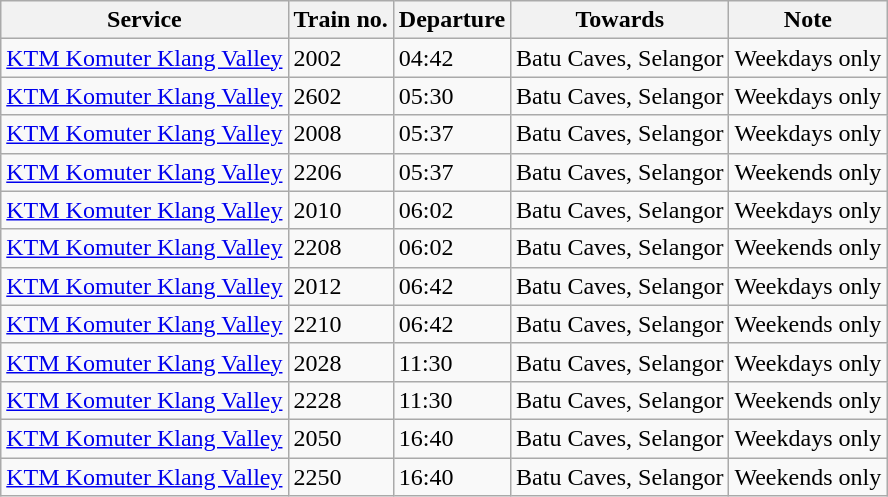<table class="wikitable">
<tr>
<th>Service</th>
<th>Train no.</th>
<th>Departure</th>
<th>Towards</th>
<th>Note</th>
</tr>
<tr>
<td><a href='#'>KTM Komuter Klang Valley</a></td>
<td>2002</td>
<td>04:42</td>
<td>Batu Caves, Selangor</td>
<td>Weekdays only</td>
</tr>
<tr>
<td><a href='#'>KTM Komuter Klang Valley</a></td>
<td>2602</td>
<td>05:30</td>
<td>Batu Caves, Selangor</td>
<td>Weekdays only</td>
</tr>
<tr>
<td><a href='#'>KTM Komuter Klang Valley</a></td>
<td>2008</td>
<td>05:37</td>
<td>Batu Caves, Selangor</td>
<td>Weekdays only</td>
</tr>
<tr>
<td><a href='#'>KTM Komuter Klang Valley</a></td>
<td>2206</td>
<td>05:37</td>
<td>Batu Caves, Selangor</td>
<td>Weekends only</td>
</tr>
<tr>
<td><a href='#'>KTM Komuter Klang Valley</a></td>
<td>2010</td>
<td>06:02</td>
<td>Batu Caves, Selangor</td>
<td>Weekdays only</td>
</tr>
<tr>
<td><a href='#'>KTM Komuter Klang Valley</a></td>
<td>2208</td>
<td>06:02</td>
<td>Batu Caves, Selangor</td>
<td>Weekends only</td>
</tr>
<tr>
<td><a href='#'>KTM Komuter Klang Valley</a></td>
<td>2012</td>
<td>06:42</td>
<td>Batu Caves, Selangor</td>
<td>Weekdays only</td>
</tr>
<tr>
<td><a href='#'>KTM Komuter Klang Valley</a></td>
<td>2210</td>
<td>06:42</td>
<td>Batu Caves, Selangor</td>
<td>Weekends only</td>
</tr>
<tr>
<td><a href='#'>KTM Komuter Klang Valley</a></td>
<td>2028</td>
<td>11:30</td>
<td>Batu Caves, Selangor</td>
<td>Weekdays only</td>
</tr>
<tr>
<td><a href='#'>KTM Komuter Klang Valley</a></td>
<td>2228</td>
<td>11:30</td>
<td>Batu Caves, Selangor</td>
<td>Weekends only</td>
</tr>
<tr>
<td><a href='#'>KTM Komuter Klang Valley</a></td>
<td>2050</td>
<td>16:40</td>
<td>Batu Caves, Selangor</td>
<td>Weekdays only</td>
</tr>
<tr>
<td><a href='#'>KTM Komuter Klang Valley</a></td>
<td>2250</td>
<td>16:40</td>
<td>Batu Caves, Selangor</td>
<td>Weekends only</td>
</tr>
</table>
